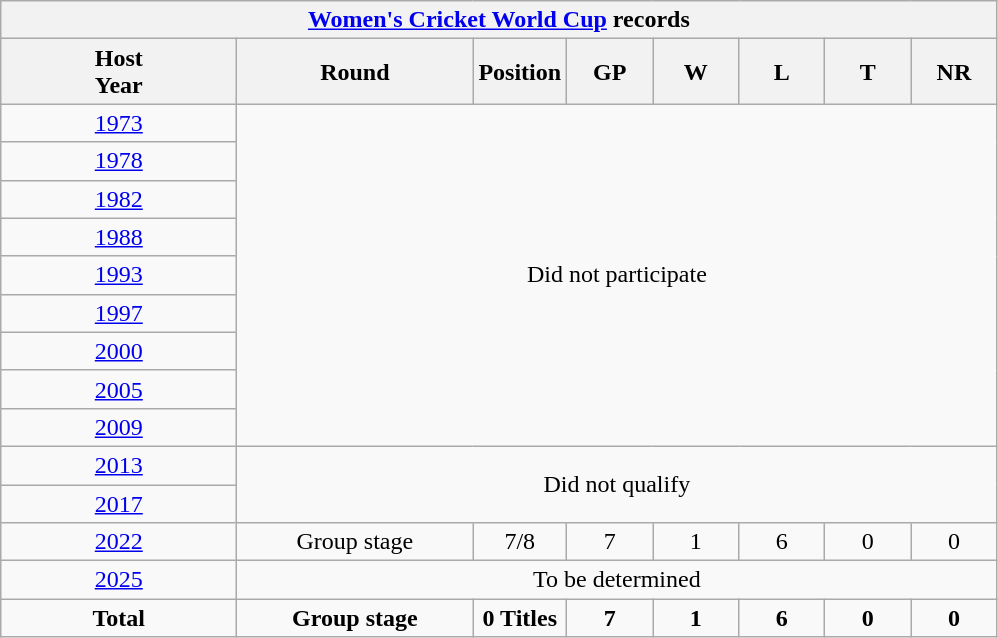<table class="wikitable" style="text-align: center;">
<tr>
<th colspan=8><a href='#'>Women's Cricket World Cup</a> records</th>
</tr>
<tr>
<th width=150>Host<br>Year</th>
<th width=150>Round</th>
<th width=50>Position</th>
<th width=50>GP</th>
<th width=50>W</th>
<th width=50>L</th>
<th width=50>T</th>
<th width=50>NR</th>
</tr>
<tr>
<td> <a href='#'>1973</a></td>
<td colspan=7  rowspan=9>Did not participate</td>
</tr>
<tr>
<td> <a href='#'>1978</a></td>
</tr>
<tr>
<td> <a href='#'>1982</a></td>
</tr>
<tr>
<td> <a href='#'>1988</a></td>
</tr>
<tr>
<td> <a href='#'>1993</a></td>
</tr>
<tr>
<td> <a href='#'>1997</a></td>
</tr>
<tr>
<td> <a href='#'>2000</a></td>
</tr>
<tr>
<td> <a href='#'>2005</a></td>
</tr>
<tr>
<td> <a href='#'>2009</a></td>
</tr>
<tr>
<td> <a href='#'>2013</a></td>
<td colspan=7  rowspan=2>Did not qualify</td>
</tr>
<tr>
<td> <a href='#'>2017</a></td>
</tr>
<tr>
<td> <a href='#'>2022</a></td>
<td>Group stage</td>
<td>7/8</td>
<td>7</td>
<td>1</td>
<td>6</td>
<td>0</td>
<td>0</td>
</tr>
<tr>
<td> <a href='#'>2025</a></td>
<td colspan=8>To be determined</td>
</tr>
<tr>
<td><strong>Total</strong></td>
<td><strong>Group stage</strong></td>
<td><strong>0 Titles</strong></td>
<td><strong>7</strong></td>
<td><strong>1</strong></td>
<td><strong>6</strong></td>
<td><strong>0</strong></td>
<td><strong>0</strong></td>
</tr>
</table>
